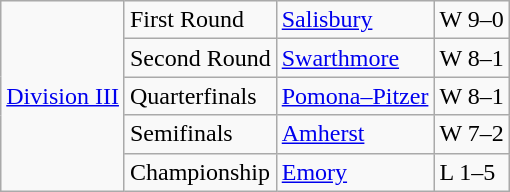<table class="wikitable">
<tr>
<td rowspan="5"><a href='#'>Division III</a></td>
<td>First Round</td>
<td><a href='#'>Salisbury</a></td>
<td>W 9–0</td>
</tr>
<tr>
<td>Second Round</td>
<td><a href='#'>Swarthmore</a></td>
<td>W 8–1</td>
</tr>
<tr>
<td>Quarterfinals</td>
<td><a href='#'>Pomona–Pitzer</a></td>
<td>W 8–1</td>
</tr>
<tr>
<td>Semifinals</td>
<td><a href='#'>Amherst</a></td>
<td>W 7–2</td>
</tr>
<tr>
<td>Championship</td>
<td><a href='#'>Emory</a></td>
<td>L 1–5</td>
</tr>
</table>
